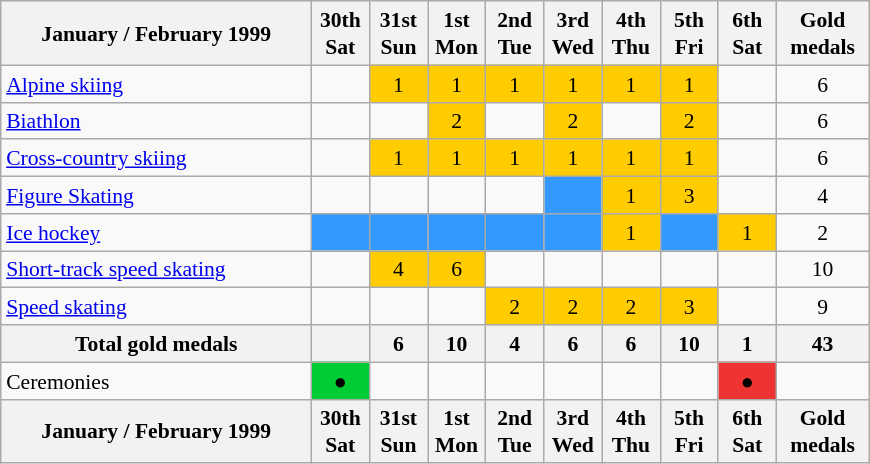<table class="wikitable" style="margin:0.5em auto; font-size:90%; line-height:1.25em;">
<tr>
<th width=200>January / February 1999</th>
<th width=32>30th<br>Sat</th>
<th width=32>31st<br>Sun</th>
<th width=32>1st<br>Mon</th>
<th width=32>2nd<br>Tue</th>
<th width=32>3rd<br>Wed</th>
<th width=32>4th<br>Thu</th>
<th width=32>5th<br>Fri</th>
<th width=32>6th<br>Sat</th>
<th width=55>Gold<br>medals</th>
</tr>
<tr align="center">
<td align="left"> <a href='#'>Alpine skiing</a></td>
<td></td>
<td bgcolor=#ffcc00>1</td>
<td bgcolor=#ffcc00>1</td>
<td bgcolor=#ffcc00>1</td>
<td bgcolor=#ffcc00>1</td>
<td bgcolor=#ffcc00>1</td>
<td bgcolor=#ffcc00>1</td>
<td></td>
<td>6</td>
</tr>
<tr align="center">
<td align="left"> <a href='#'>Biathlon</a></td>
<td></td>
<td></td>
<td bgcolor=#ffcc00>2</td>
<td></td>
<td bgcolor=#ffcc00>2</td>
<td></td>
<td bgcolor=#ffcc00>2</td>
<td></td>
<td>6</td>
</tr>
<tr align="center">
<td align="left"> <a href='#'>Cross-country skiing</a></td>
<td></td>
<td bgcolor=#ffcc00>1</td>
<td bgcolor=#ffcc00>1</td>
<td bgcolor=#ffcc00>1</td>
<td bgcolor=#ffcc00>1</td>
<td bgcolor=#ffcc00>1</td>
<td bgcolor=#ffcc00>1</td>
<td></td>
<td>6</td>
</tr>
<tr align="center">
<td align="left"> <a href='#'>Figure Skating</a></td>
<td></td>
<td></td>
<td></td>
<td></td>
<td bgcolor=#3399ff></td>
<td bgcolor=#ffcc00>1</td>
<td bgcolor=#ffcc00>3</td>
<td></td>
<td>4</td>
</tr>
<tr align="center">
<td align="left"> <a href='#'>Ice hockey</a></td>
<td bgcolor=#3399ff></td>
<td bgcolor=#3399ff></td>
<td bgcolor=#3399ff></td>
<td bgcolor=#3399ff></td>
<td bgcolor=#3399ff></td>
<td bgcolor=#ffcc00>1</td>
<td bgcolor=#3399ff></td>
<td bgcolor=#ffcc00>1</td>
<td>2</td>
</tr>
<tr align="center">
<td align="left"> <a href='#'>Short-track speed skating</a></td>
<td></td>
<td bgcolor=#ffcc00>4</td>
<td bgcolor=#ffcc00>6</td>
<td></td>
<td></td>
<td></td>
<td></td>
<td></td>
<td>10</td>
</tr>
<tr align="center">
<td align="left"> <a href='#'>Speed skating</a></td>
<td></td>
<td></td>
<td></td>
<td bgcolor=#ffcc00>2</td>
<td bgcolor=#ffcc00>2</td>
<td bgcolor=#ffcc00>2</td>
<td bgcolor=#ffcc00>3</td>
<td></td>
<td>9</td>
</tr>
<tr align=center>
<th>Total gold medals</th>
<th></th>
<th>6</th>
<th>10</th>
<th>4</th>
<th>6</th>
<th>6</th>
<th>10</th>
<th>1</th>
<th>43</th>
</tr>
<tr>
<td>Ceremonies</td>
<td bgcolor=#00cc33 align=center>●</td>
<td></td>
<td></td>
<td></td>
<td></td>
<td></td>
<td></td>
<td bgcolor=#ee3333 align=center>●</td>
<td></td>
</tr>
<tr>
<th width=200>January / February 1999</th>
<th width=32>30th<br>Sat</th>
<th width=32>31st<br>Sun</th>
<th width=32>1st<br>Mon</th>
<th width=32>2nd<br>Tue</th>
<th width=32>3rd<br>Wed</th>
<th width=32>4th<br>Thu</th>
<th width=32>5th<br>Fri</th>
<th width=32>6th<br>Sat</th>
<th width=55>Gold<br>medals</th>
</tr>
</table>
